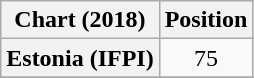<table class="wikitable plainrowheaders" style="text-align:center">
<tr>
<th scope="col">Chart (2018)</th>
<th scope="col">Position</th>
</tr>
<tr>
<th scope="row">Estonia (IFPI)</th>
<td>75</td>
</tr>
<tr>
</tr>
</table>
